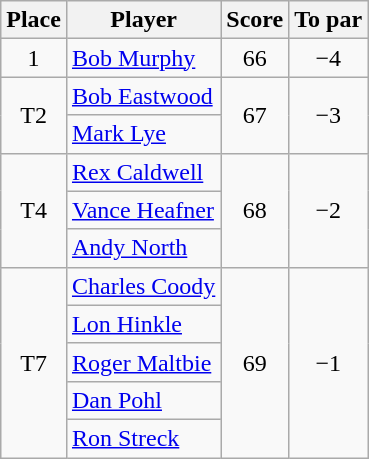<table class="wikitable">
<tr>
<th>Place</th>
<th>Player</th>
<th>Score</th>
<th>To par</th>
</tr>
<tr>
<td align="center">1</td>
<td> <a href='#'>Bob Murphy</a></td>
<td align="center">66</td>
<td align="center">−4</td>
</tr>
<tr>
<td rowspan=2 align="center">T2</td>
<td> <a href='#'>Bob Eastwood</a></td>
<td rowspan=2 align="center">67</td>
<td rowspan=2 align="center">−3</td>
</tr>
<tr>
<td> <a href='#'>Mark Lye</a></td>
</tr>
<tr>
<td rowspan=3 align="center">T4</td>
<td> <a href='#'>Rex Caldwell</a></td>
<td rowspan=3 align="center">68</td>
<td rowspan=3 align="center">−2</td>
</tr>
<tr>
<td> <a href='#'>Vance Heafner</a></td>
</tr>
<tr>
<td> <a href='#'>Andy North</a></td>
</tr>
<tr>
<td rowspan=5 align="center">T7</td>
<td> <a href='#'>Charles Coody</a></td>
<td rowspan=5 align="center">69</td>
<td rowspan=5 align="center">−1</td>
</tr>
<tr>
<td> <a href='#'>Lon Hinkle</a></td>
</tr>
<tr>
<td> <a href='#'>Roger Maltbie</a></td>
</tr>
<tr>
<td> <a href='#'>Dan Pohl</a></td>
</tr>
<tr>
<td> <a href='#'>Ron Streck</a></td>
</tr>
</table>
